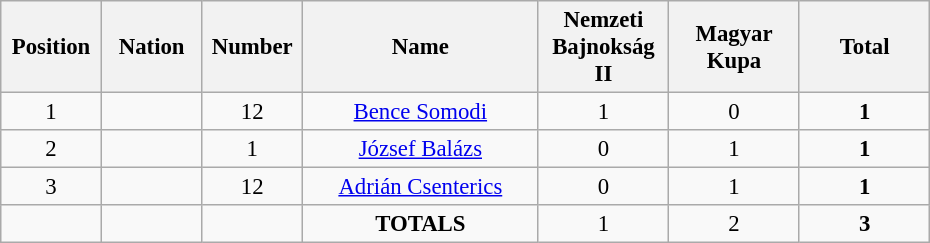<table class="wikitable" style="font-size: 95%; text-align: center;">
<tr>
<th width=60>Position</th>
<th width=60>Nation</th>
<th width=60>Number</th>
<th width=150>Name</th>
<th width=80>Nemzeti Bajnokság II</th>
<th width=80>Magyar Kupa</th>
<th width=80>Total</th>
</tr>
<tr>
<td>1</td>
<td></td>
<td>12</td>
<td><a href='#'>Bence Somodi</a></td>
<td>1</td>
<td>0</td>
<td><strong>1</strong></td>
</tr>
<tr>
<td>2</td>
<td></td>
<td>1</td>
<td><a href='#'>József Balázs</a></td>
<td>0</td>
<td>1</td>
<td><strong>1</strong></td>
</tr>
<tr>
<td>3</td>
<td></td>
<td>12</td>
<td><a href='#'>Adrián Csenterics</a></td>
<td>0</td>
<td>1</td>
<td><strong>1</strong></td>
</tr>
<tr>
<td></td>
<td></td>
<td></td>
<td><strong>TOTALS</strong></td>
<td>1</td>
<td>2</td>
<td><strong>3</strong></td>
</tr>
</table>
